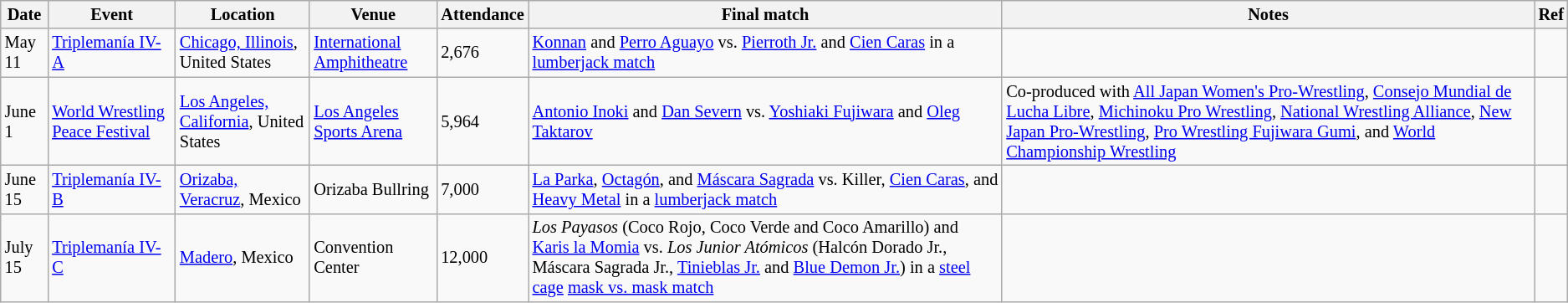<table class="wikitable" style="font-size:85%;">
<tr>
<th>Date</th>
<th>Event</th>
<th>Location</th>
<th>Venue</th>
<th>Attendance</th>
<th>Final match</th>
<th>Notes</th>
<th>Ref</th>
</tr>
<tr>
<td>May 11</td>
<td><a href='#'>Triplemanía IV-A</a></td>
<td><a href='#'>Chicago, Illinois</a>, United States</td>
<td><a href='#'>International Amphitheatre</a></td>
<td>2,676</td>
<td><a href='#'>Konnan</a> and <a href='#'>Perro Aguayo</a> vs. <a href='#'>Pierroth Jr.</a> and <a href='#'>Cien Caras</a> in a <a href='#'>lumberjack match</a></td>
<td></td>
<td></td>
</tr>
<tr>
<td>June 1</td>
<td><a href='#'>World Wrestling Peace Festival</a></td>
<td><a href='#'>Los Angeles, California</a>, United States</td>
<td><a href='#'>Los Angeles Sports Arena</a></td>
<td>5,964</td>
<td><a href='#'>Antonio Inoki</a> and <a href='#'>Dan Severn</a> vs. <a href='#'>Yoshiaki Fujiwara</a> and <a href='#'>Oleg Taktarov</a></td>
<td>Co-produced with <a href='#'>All Japan Women's Pro-Wrestling</a>, <a href='#'>Consejo Mundial de Lucha Libre</a>, <a href='#'>Michinoku Pro Wrestling</a>, <a href='#'>National Wrestling Alliance</a>, <a href='#'>New Japan Pro-Wrestling</a>, <a href='#'>Pro Wrestling Fujiwara Gumi</a>, and <a href='#'>World Championship Wrestling</a></td>
<td></td>
</tr>
<tr>
<td>June 15</td>
<td><a href='#'>Triplemanía IV-B</a></td>
<td><a href='#'>Orizaba, Veracruz</a>, Mexico</td>
<td>Orizaba Bullring</td>
<td>7,000</td>
<td><a href='#'>La Parka</a>, <a href='#'>Octagón</a>, and <a href='#'>Máscara Sagrada</a> vs. Killer, <a href='#'>Cien Caras</a>, and <a href='#'>Heavy Metal</a> in a <a href='#'>lumberjack match</a></td>
<td></td>
<td></td>
</tr>
<tr>
<td>July 15</td>
<td><a href='#'>Triplemanía IV-C</a></td>
<td><a href='#'>Madero</a>, Mexico</td>
<td>Convention Center</td>
<td>12,000</td>
<td><em>Los Payasos</em> (Coco Rojo, Coco Verde and Coco Amarillo) and <a href='#'>Karis la Momia</a> vs. <em>Los Junior Atómicos</em> (Halcón Dorado Jr., Máscara Sagrada Jr., <a href='#'>Tinieblas Jr.</a> and <a href='#'>Blue Demon Jr.</a>) in a <a href='#'>steel cage</a> <a href='#'>mask vs. mask match</a></td>
<td></td>
<td></td>
</tr>
</table>
